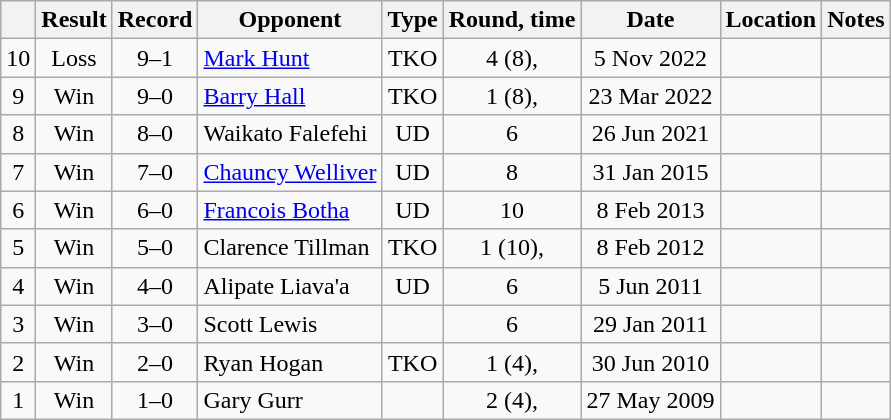<table class="wikitable" style="text-align:center">
<tr>
<th></th>
<th>Result</th>
<th>Record</th>
<th>Opponent</th>
<th>Type</th>
<th>Round, time</th>
<th>Date</th>
<th>Location</th>
<th>Notes</th>
</tr>
<tr>
<td>10</td>
<td>Loss</td>
<td>9–1</td>
<td style="text-align:left;"><a href='#'>Mark Hunt</a></td>
<td>TKO</td>
<td>4 (8),</td>
<td>5 Nov 2022</td>
<td style="text-align:left;"></td>
<td></td>
</tr>
<tr>
<td>9</td>
<td>Win</td>
<td>9–0</td>
<td style="text-align:left;"><a href='#'>Barry Hall</a></td>
<td>TKO</td>
<td>1 (8), </td>
<td>23 Mar 2022</td>
<td style="text-align:left;"></td>
<td></td>
</tr>
<tr>
<td>8</td>
<td>Win</td>
<td>8–0</td>
<td style="text-align:left;">Waikato Falefehi</td>
<td>UD</td>
<td>6</td>
<td>26 Jun 2021</td>
<td style="text-align:left;"></td>
<td></td>
</tr>
<tr>
<td>7</td>
<td>Win</td>
<td>7–0</td>
<td style="text-align:left;"><a href='#'>Chauncy Welliver</a></td>
<td>UD</td>
<td>8</td>
<td>31 Jan 2015</td>
<td style="text-align:left;"></td>
<td></td>
</tr>
<tr>
<td>6</td>
<td>Win</td>
<td>6–0</td>
<td style="text-align:left;"><a href='#'>Francois Botha</a></td>
<td>UD</td>
<td>10</td>
<td>8 Feb 2013</td>
<td style="text-align:left;"></td>
<td style="text-align:left;"></td>
</tr>
<tr>
<td>5</td>
<td>Win</td>
<td>5–0</td>
<td style="text-align:left;">Clarence Tillman</td>
<td>TKO</td>
<td>1 (10), </td>
<td>8 Feb 2012</td>
<td style="text-align:left;"></td>
<td style="text-align:left;"></td>
</tr>
<tr>
<td>4</td>
<td>Win</td>
<td>4–0</td>
<td style="text-align:left;">Alipate Liava'a</td>
<td>UD</td>
<td>6</td>
<td>5 Jun 2011</td>
<td style="text-align:left;"></td>
<td></td>
</tr>
<tr>
<td>3</td>
<td>Win</td>
<td>3–0</td>
<td style="text-align:left;">Scott Lewis</td>
<td></td>
<td>6</td>
<td>29 Jan 2011</td>
<td style="text-align:left;"></td>
<td></td>
</tr>
<tr>
<td>2</td>
<td>Win</td>
<td>2–0</td>
<td style="text-align:left;">Ryan Hogan</td>
<td>TKO</td>
<td>1 (4), </td>
<td>30 Jun 2010</td>
<td style="text-align:left;"></td>
<td></td>
</tr>
<tr>
<td>1</td>
<td>Win</td>
<td>1–0</td>
<td style="text-align:left;">Gary Gurr</td>
<td></td>
<td>2 (4), </td>
<td>27 May 2009</td>
<td style="text-align:left;"></td>
<td></td>
</tr>
</table>
